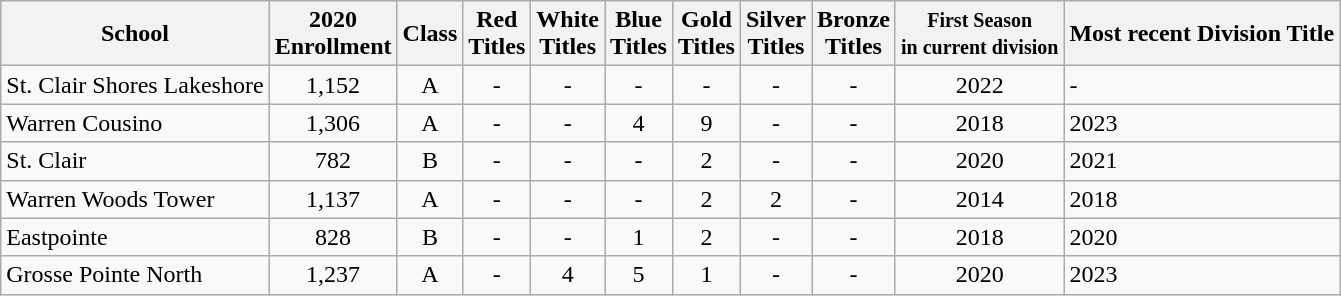<table class="wikitable">
<tr>
<th>School</th>
<th>2020<br> Enrollment</th>
<th>Class</th>
<th>Red<br>Titles</th>
<th>White<br>Titles</th>
<th>Blue <br>Titles</th>
<th>Gold <br>Titles</th>
<th>Silver <br>Titles</th>
<th>Bronze<br>Titles</th>
<th><small>First Season<br> in current division</small></th>
<th>Most recent Division Title</th>
</tr>
<tr>
<td>St. Clair Shores Lakeshore</td>
<td align="center">1,152</td>
<td align="center">A</td>
<td align = "center">-</td>
<td align="center">-</td>
<td align="center">-</td>
<td align="center">-</td>
<td align="center">-</td>
<td align = "center">-</td>
<td align = "center">2022</td>
<td>-</td>
</tr>
<tr>
<td>Warren Cousino</td>
<td align="center">1,306</td>
<td align="center">A</td>
<td align = "center">-</td>
<td align = "center">-</td>
<td align = "center">4</td>
<td align = "center">9</td>
<td align="center">-</td>
<td align = "center">-</td>
<td align = "center">2018</td>
<td>2023</td>
</tr>
<tr>
<td>St. Clair</td>
<td align="center">782</td>
<td align="center">B</td>
<td align="center">-</td>
<td align = "center">-</td>
<td align = "center">-</td>
<td align = "center">2</td>
<td align="center">-</td>
<td align = "center">-</td>
<td align = "center">2020</td>
<td>2021</td>
</tr>
<tr>
<td>Warren Woods Tower</td>
<td align = "center">1,137</td>
<td align="center">A</td>
<td align = "center">-</td>
<td align = "center">-</td>
<td align = "center">-</td>
<td align = "center">2</td>
<td align = "center">2</td>
<td align = "center">-</td>
<td align = "center">2014</td>
<td>2018</td>
</tr>
<tr>
<td>Eastpointe</td>
<td align = "center">828</td>
<td align="center">B</td>
<td align="center">-</td>
<td align = "center">-</td>
<td align = "center">1</td>
<td align = "center">2</td>
<td align="center">-</td>
<td align = "center">-</td>
<td align = "center">2018</td>
<td>2020</td>
</tr>
<tr>
<td>Grosse Pointe North</td>
<td align="center">1,237</td>
<td align="center">A</td>
<td align = "center">-</td>
<td align = "center">4</td>
<td align="center">5</td>
<td align="center">1</td>
<td align="center">-</td>
<td align="center">-</td>
<td align = "center">2020</td>
<td>2023</td>
</tr>
</table>
